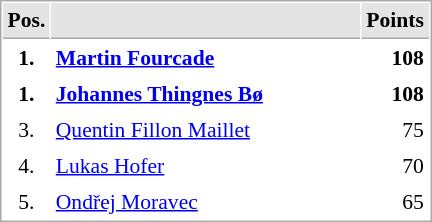<table cellspacing="1" cellpadding="3" style="border:1px solid #AAAAAA;font-size:90%">
<tr bgcolor="#E4E4E4">
<th style="border-bottom:1px solid #AAAAAA" width=10>Pos.</th>
<th style="border-bottom:1px solid #AAAAAA" width=200></th>
<th style="border-bottom:1px solid #AAAAAA" width=20>Points</th>
</tr>
<tr>
<td align="center"><strong>1.</strong></td>
<td> <strong><a href='#'>Martin Fourcade</a></strong></td>
<td align="right"><strong>108</strong></td>
</tr>
<tr>
<td align="center"><strong>1.</strong></td>
<td> <strong><a href='#'>Johannes Thingnes Bø</a></strong></td>
<td align="right"><strong>108</strong></td>
</tr>
<tr>
<td align="center">3.</td>
<td> <a href='#'>Quentin Fillon Maillet</a></td>
<td align="right">75</td>
</tr>
<tr>
<td align="center">4.</td>
<td> <a href='#'>Lukas Hofer</a></td>
<td align="right">70</td>
</tr>
<tr>
<td align="center">5.</td>
<td> <a href='#'>Ondřej Moravec</a></td>
<td align="right">65</td>
</tr>
</table>
